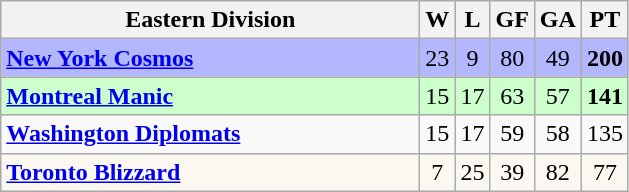<table class="wikitable" style="text-align:center">
<tr>
<th style="width:17em">Eastern Division</th>
<th>W</th>
<th>L</th>
<th>GF</th>
<th>GA</th>
<th>PT</th>
</tr>
<tr align=center bgcolor=#B3B7FF>
<td align=left><strong><a href='#'>New York Cosmos</a></strong></td>
<td>23</td>
<td>9</td>
<td>80</td>
<td>49</td>
<td><strong>200</strong></td>
</tr>
<tr align=center bgcolor=#ccffcc>
<td align=left><strong><a href='#'>Montreal Manic</a></strong></td>
<td>15</td>
<td>17</td>
<td>63</td>
<td>57</td>
<td><strong>141</strong></td>
</tr>
<tr align=center>
<td align=left><strong><a href='#'>Washington Diplomats</a></strong></td>
<td>15</td>
<td>17</td>
<td>59</td>
<td>58</td>
<td>135</td>
</tr>
<tr align=center bgcolor=#FAF8F0>
<td align=left><strong><a href='#'>Toronto Blizzard</a></strong></td>
<td>7</td>
<td>25</td>
<td>39</td>
<td>82</td>
<td>77</td>
</tr>
</table>
